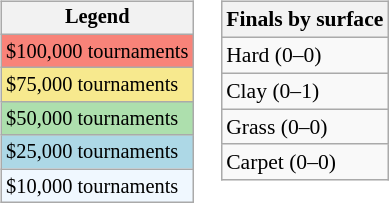<table>
<tr valign=top>
<td><br><table class=wikitable style="font-size:85%">
<tr>
<th>Legend</th>
</tr>
<tr style="background:#f88379;">
<td>$100,000 tournaments</td>
</tr>
<tr style="background:#f7e98e;">
<td>$75,000 tournaments</td>
</tr>
<tr style="background:#addfad;">
<td>$50,000 tournaments</td>
</tr>
<tr style="background:lightblue;">
<td>$25,000 tournaments</td>
</tr>
<tr style="background:#f0f8ff;">
<td>$10,000 tournaments</td>
</tr>
</table>
</td>
<td><br><table class=wikitable style="font-size:90%">
<tr>
<th>Finals by surface</th>
</tr>
<tr>
<td>Hard (0–0)</td>
</tr>
<tr>
<td>Clay (0–1)</td>
</tr>
<tr>
<td>Grass (0–0)</td>
</tr>
<tr>
<td>Carpet (0–0)</td>
</tr>
</table>
</td>
</tr>
</table>
